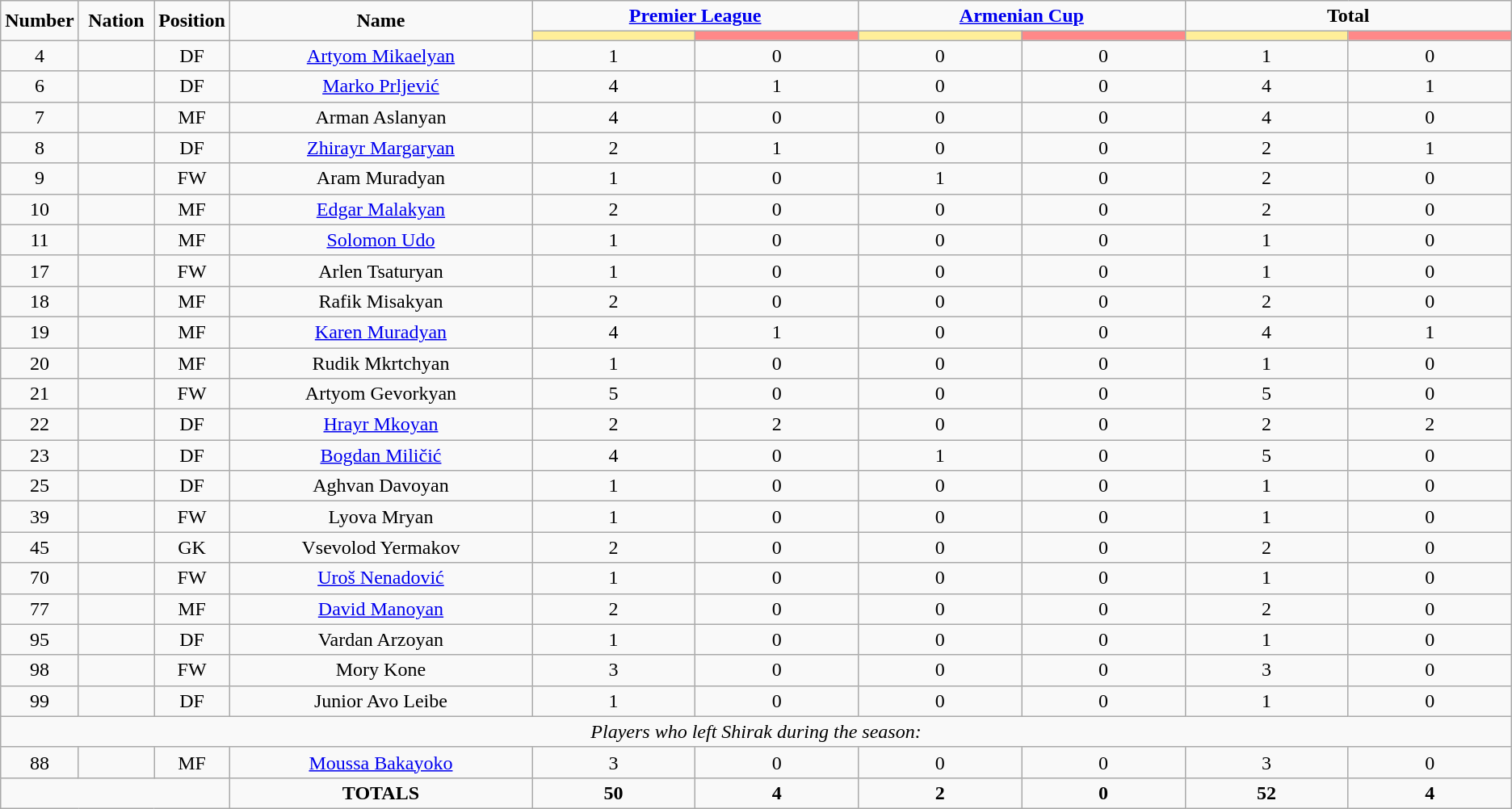<table class="wikitable" style="text-align:center;">
<tr>
<td rowspan="2"  style="width:5%; text-align:center;"><strong>Number</strong></td>
<td rowspan="2"  style="width:5%; text-align:center;"><strong>Nation</strong></td>
<td rowspan="2"  style="width:5%; text-align:center;"><strong>Position</strong></td>
<td rowspan="2"  style="width:20%; text-align:center;"><strong>Name</strong></td>
<td colspan="2" style="text-align:center;"><strong><a href='#'>Premier League</a></strong></td>
<td colspan="2" style="text-align:center;"><strong><a href='#'>Armenian Cup</a></strong></td>
<td colspan="2" style="text-align:center;"><strong>Total</strong></td>
</tr>
<tr>
<th style="width:60px; background:#fe9;"></th>
<th style="width:60px; background:#ff8888;"></th>
<th style="width:60px; background:#fe9;"></th>
<th style="width:60px; background:#ff8888;"></th>
<th style="width:60px; background:#fe9;"></th>
<th style="width:60px; background:#ff8888;"></th>
</tr>
<tr>
<td>4</td>
<td></td>
<td>DF</td>
<td><a href='#'>Artyom Mikaelyan</a></td>
<td>1</td>
<td>0</td>
<td>0</td>
<td>0</td>
<td>1</td>
<td>0</td>
</tr>
<tr>
<td>6</td>
<td></td>
<td>DF</td>
<td><a href='#'>Marko Prljević</a></td>
<td>4</td>
<td>1</td>
<td>0</td>
<td>0</td>
<td>4</td>
<td>1</td>
</tr>
<tr>
<td>7</td>
<td></td>
<td>MF</td>
<td>Arman Aslanyan</td>
<td>4</td>
<td>0</td>
<td>0</td>
<td>0</td>
<td>4</td>
<td>0</td>
</tr>
<tr>
<td>8</td>
<td></td>
<td>DF</td>
<td><a href='#'>Zhirayr Margaryan</a></td>
<td>2</td>
<td>1</td>
<td>0</td>
<td>0</td>
<td>2</td>
<td>1</td>
</tr>
<tr>
<td>9</td>
<td></td>
<td>FW</td>
<td>Aram Muradyan</td>
<td>1</td>
<td>0</td>
<td>1</td>
<td>0</td>
<td>2</td>
<td>0</td>
</tr>
<tr>
<td>10</td>
<td></td>
<td>MF</td>
<td><a href='#'>Edgar Malakyan</a></td>
<td>2</td>
<td>0</td>
<td>0</td>
<td>0</td>
<td>2</td>
<td>0</td>
</tr>
<tr>
<td>11</td>
<td></td>
<td>MF</td>
<td><a href='#'>Solomon Udo</a></td>
<td>1</td>
<td>0</td>
<td>0</td>
<td>0</td>
<td>1</td>
<td>0</td>
</tr>
<tr>
<td>17</td>
<td></td>
<td>FW</td>
<td>Arlen Tsaturyan</td>
<td>1</td>
<td>0</td>
<td>0</td>
<td>0</td>
<td>1</td>
<td>0</td>
</tr>
<tr>
<td>18</td>
<td></td>
<td>MF</td>
<td>Rafik Misakyan</td>
<td>2</td>
<td>0</td>
<td>0</td>
<td>0</td>
<td>2</td>
<td>0</td>
</tr>
<tr>
<td>19</td>
<td></td>
<td>MF</td>
<td><a href='#'>Karen Muradyan</a></td>
<td>4</td>
<td>1</td>
<td>0</td>
<td>0</td>
<td>4</td>
<td>1</td>
</tr>
<tr>
<td>20</td>
<td></td>
<td>MF</td>
<td>Rudik Mkrtchyan</td>
<td>1</td>
<td>0</td>
<td>0</td>
<td>0</td>
<td>1</td>
<td>0</td>
</tr>
<tr>
<td>21</td>
<td></td>
<td>FW</td>
<td>Artyom Gevorkyan</td>
<td>5</td>
<td>0</td>
<td>0</td>
<td>0</td>
<td>5</td>
<td>0</td>
</tr>
<tr>
<td>22</td>
<td></td>
<td>DF</td>
<td><a href='#'>Hrayr Mkoyan</a></td>
<td>2</td>
<td>2</td>
<td>0</td>
<td>0</td>
<td>2</td>
<td>2</td>
</tr>
<tr>
<td>23</td>
<td></td>
<td>DF</td>
<td><a href='#'>Bogdan Miličić</a></td>
<td>4</td>
<td>0</td>
<td>1</td>
<td>0</td>
<td>5</td>
<td>0</td>
</tr>
<tr>
<td>25</td>
<td></td>
<td>DF</td>
<td>Aghvan Davoyan</td>
<td>1</td>
<td>0</td>
<td>0</td>
<td>0</td>
<td>1</td>
<td>0</td>
</tr>
<tr>
<td>39</td>
<td></td>
<td>FW</td>
<td>Lyova Mryan</td>
<td>1</td>
<td>0</td>
<td>0</td>
<td>0</td>
<td>1</td>
<td>0</td>
</tr>
<tr>
<td>45</td>
<td></td>
<td>GK</td>
<td>Vsevolod Yermakov</td>
<td>2</td>
<td>0</td>
<td>0</td>
<td>0</td>
<td>2</td>
<td>0</td>
</tr>
<tr>
<td>70</td>
<td></td>
<td>FW</td>
<td><a href='#'>Uroš Nenadović</a></td>
<td>1</td>
<td>0</td>
<td>0</td>
<td>0</td>
<td>1</td>
<td>0</td>
</tr>
<tr>
<td>77</td>
<td></td>
<td>MF</td>
<td><a href='#'>David Manoyan</a></td>
<td>2</td>
<td>0</td>
<td>0</td>
<td>0</td>
<td>2</td>
<td>0</td>
</tr>
<tr>
<td>95</td>
<td></td>
<td>DF</td>
<td>Vardan Arzoyan</td>
<td>1</td>
<td>0</td>
<td>0</td>
<td>0</td>
<td>1</td>
<td>0</td>
</tr>
<tr>
<td>98</td>
<td></td>
<td>FW</td>
<td>Mory Kone</td>
<td>3</td>
<td>0</td>
<td>0</td>
<td>0</td>
<td>3</td>
<td>0</td>
</tr>
<tr>
<td>99</td>
<td></td>
<td>DF</td>
<td>Junior Avo Leibe</td>
<td>1</td>
<td>0</td>
<td>0</td>
<td>0</td>
<td>1</td>
<td>0</td>
</tr>
<tr>
<td colspan="14"><em>Players who left Shirak during the season:</em></td>
</tr>
<tr>
<td>88</td>
<td></td>
<td>MF</td>
<td><a href='#'>Moussa Bakayoko</a></td>
<td>3</td>
<td>0</td>
<td>0</td>
<td>0</td>
<td>3</td>
<td>0</td>
</tr>
<tr>
<td colspan="3"></td>
<td><strong>TOTALS</strong></td>
<td><strong>50</strong></td>
<td><strong>4</strong></td>
<td><strong>2</strong></td>
<td><strong>0</strong></td>
<td><strong>52</strong></td>
<td><strong>4</strong></td>
</tr>
</table>
